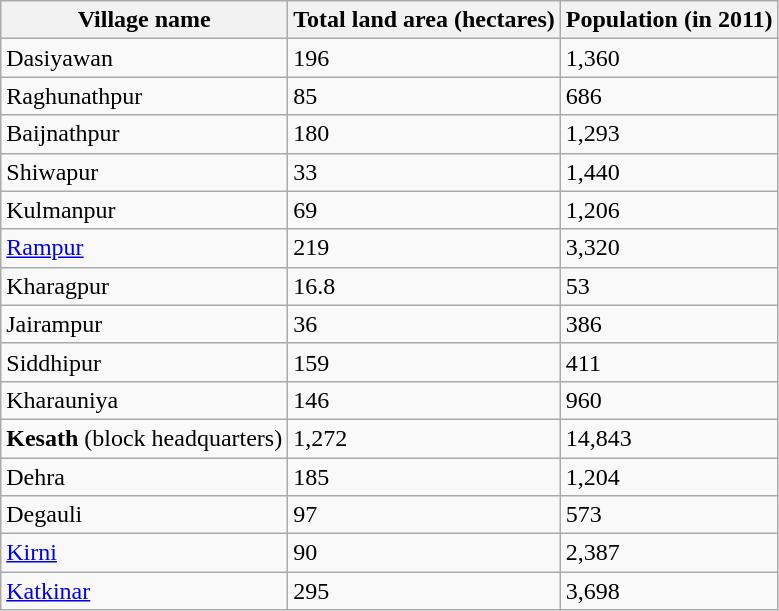<table class="wikitable sortable">
<tr>
<th>Village name</th>
<th>Total land area (hectares)</th>
<th>Population (in 2011)</th>
</tr>
<tr>
<td>Dasiyawan</td>
<td>196</td>
<td>1,360</td>
</tr>
<tr>
<td>Raghunathpur</td>
<td>85</td>
<td>686</td>
</tr>
<tr>
<td>Baijnathpur</td>
<td>180</td>
<td>1,293</td>
</tr>
<tr>
<td>Shiwapur</td>
<td>33</td>
<td>1,440</td>
</tr>
<tr>
<td>Kulmanpur</td>
<td>69</td>
<td>1,206</td>
</tr>
<tr>
<td><a href='#'>Rampur</a></td>
<td>219</td>
<td>3,320</td>
</tr>
<tr>
<td>Kharagpur</td>
<td>16.8</td>
<td>53</td>
</tr>
<tr>
<td>Jairampur</td>
<td>36</td>
<td>386</td>
</tr>
<tr>
<td>Siddhipur</td>
<td>159</td>
<td>411</td>
</tr>
<tr>
<td>Kharauniya</td>
<td>146</td>
<td>960</td>
</tr>
<tr>
<td><strong>Kesath</strong> (block headquarters)</td>
<td>1,272</td>
<td>14,843</td>
</tr>
<tr>
<td>Dehra</td>
<td>185</td>
<td>1,204</td>
</tr>
<tr>
<td>Degauli</td>
<td>97</td>
<td>573</td>
</tr>
<tr>
<td><a href='#'>Kirni</a></td>
<td>90</td>
<td>2,387</td>
</tr>
<tr>
<td><a href='#'>Katkinar</a></td>
<td>295</td>
<td>3,698</td>
</tr>
</table>
